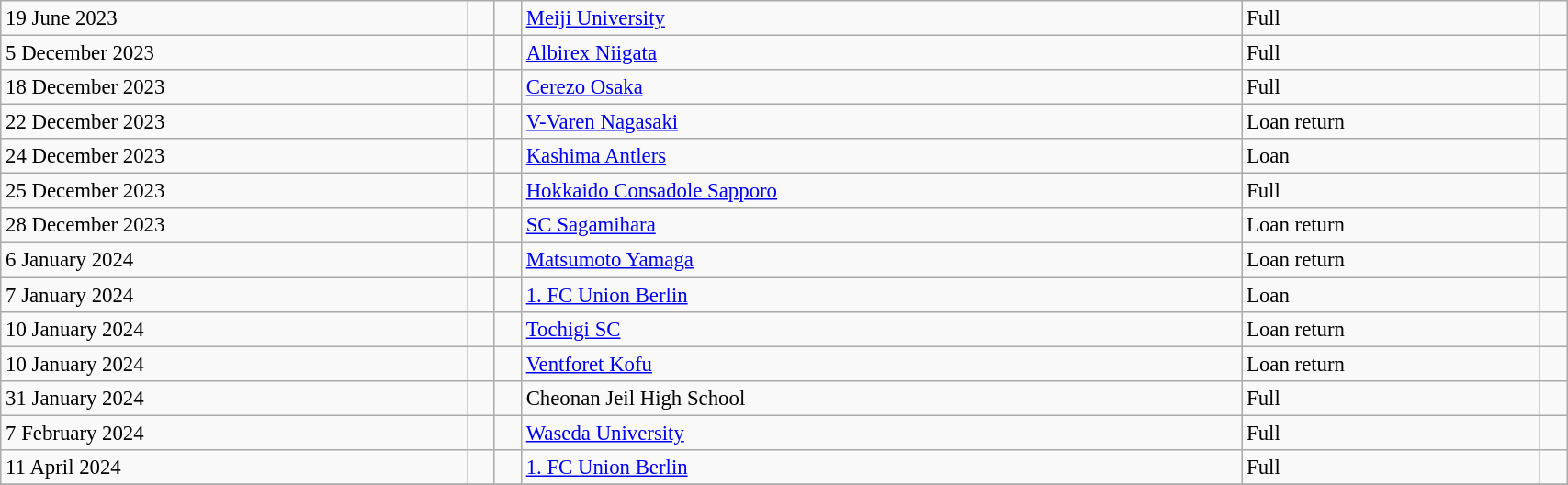<table class="wikitable sortable" style="width:90%; text-align:center; font-size:95%; text-align:left;">
<tr>
<td>19 June 2023</td>
<td></td>
<td></td>
<td> <a href='#'>Meiji University</a></td>
<td>Full</td>
<td></td>
</tr>
<tr>
<td>5 December 2023</td>
<td></td>
<td></td>
<td> <a href='#'>Albirex Niigata</a></td>
<td>Full</td>
<td></td>
</tr>
<tr>
<td>18 December 2023</td>
<td></td>
<td></td>
<td> <a href='#'>Cerezo Osaka</a></td>
<td>Full</td>
<td></td>
</tr>
<tr>
<td>22 December 2023</td>
<td></td>
<td></td>
<td> <a href='#'>V-Varen Nagasaki</a></td>
<td>Loan return</td>
<td></td>
</tr>
<tr>
<td>24 December 2023</td>
<td></td>
<td></td>
<td> <a href='#'>Kashima Antlers</a></td>
<td>Loan</td>
<td></td>
</tr>
<tr>
<td>25 December 2023</td>
<td></td>
<td></td>
<td> <a href='#'>Hokkaido Consadole Sapporo</a></td>
<td>Full</td>
<td></td>
</tr>
<tr>
<td>28 December 2023</td>
<td></td>
<td></td>
<td> <a href='#'>SC Sagamihara</a></td>
<td>Loan return</td>
<td></td>
</tr>
<tr>
<td>6 January 2024</td>
<td></td>
<td></td>
<td> <a href='#'>Matsumoto Yamaga</a></td>
<td>Loan return</td>
<td></td>
</tr>
<tr>
<td>7 January 2024</td>
<td></td>
<td></td>
<td> <a href='#'>1. FC Union Berlin</a></td>
<td>Loan</td>
<td></td>
</tr>
<tr>
<td>10 January 2024</td>
<td></td>
<td></td>
<td> <a href='#'>Tochigi SC</a></td>
<td>Loan return</td>
<td></td>
</tr>
<tr>
<td>10 January 2024</td>
<td></td>
<td></td>
<td> <a href='#'>Ventforet Kofu</a></td>
<td>Loan return</td>
<td></td>
</tr>
<tr>
<td>31 January 2024</td>
<td></td>
<td></td>
<td> Cheonan Jeil High School</td>
<td>Full</td>
<td></td>
</tr>
<tr>
<td>7 February 2024</td>
<td></td>
<td></td>
<td> <a href='#'>Waseda University</a></td>
<td>Full</td>
<td></td>
</tr>
<tr>
<td>11 April 2024</td>
<td></td>
<td></td>
<td> <a href='#'>1. FC Union Berlin</a></td>
<td>Full</td>
<td></td>
</tr>
<tr>
</tr>
</table>
